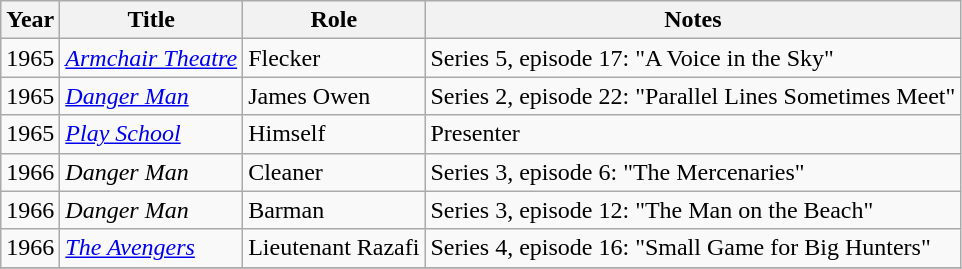<table class="wikitable sortable">
<tr>
<th>Year</th>
<th>Title</th>
<th>Role</th>
<th class="unsortable">Notes</th>
</tr>
<tr>
<td>1965</td>
<td><em><a href='#'>Armchair Theatre</a></em></td>
<td>Flecker</td>
<td>Series 5, episode 17: "A Voice in the Sky"</td>
</tr>
<tr>
<td>1965</td>
<td><em><a href='#'>Danger Man</a></em></td>
<td>James Owen</td>
<td>Series 2, episode 22: "Parallel Lines Sometimes Meet"</td>
</tr>
<tr>
<td>1965</td>
<td><em><a href='#'>Play School</a></em></td>
<td>Himself</td>
<td>Presenter</td>
</tr>
<tr>
<td>1966</td>
<td><em>Danger Man</em></td>
<td>Cleaner</td>
<td>Series 3, episode 6: "The Mercenaries"</td>
</tr>
<tr>
<td>1966</td>
<td><em>Danger Man</em></td>
<td>Barman</td>
<td>Series 3, episode 12: "The Man on the Beach"</td>
</tr>
<tr>
<td>1966</td>
<td><em><a href='#'>The Avengers</a></em></td>
<td>Lieutenant Razafi</td>
<td>Series 4, episode 16: "Small Game for Big Hunters"</td>
</tr>
<tr>
</tr>
</table>
